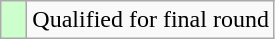<table class="wikitable">
<tr>
<td style="width:10px; background:#cfc"></td>
<td>Qualified for final round</td>
</tr>
</table>
